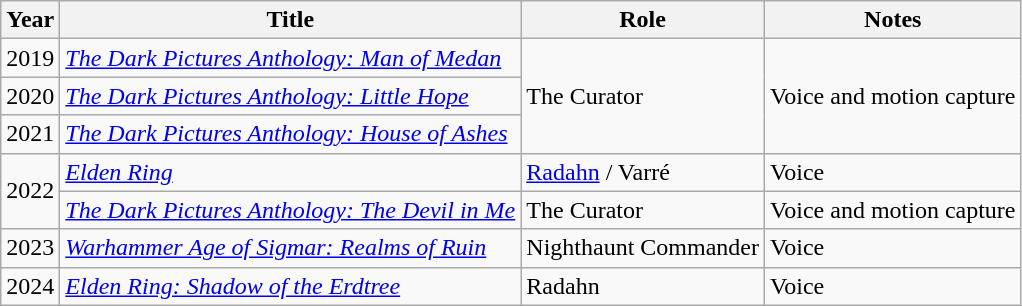<table class="wikitable">
<tr>
<th>Year</th>
<th>Title</th>
<th>Role</th>
<th>Notes</th>
</tr>
<tr>
<td>2019</td>
<td><em><a href='#'>The Dark Pictures Anthology: Man of Medan</a></em></td>
<td rowspan="3">The Curator</td>
<td rowspan="3">Voice and motion capture</td>
</tr>
<tr>
<td>2020</td>
<td><em><a href='#'>The Dark Pictures Anthology: Little Hope</a></em></td>
</tr>
<tr>
<td>2021</td>
<td><em><a href='#'>The Dark Pictures Anthology: House of Ashes</a></em></td>
</tr>
<tr>
<td rowspan="2">2022</td>
<td><em><a href='#'>Elden Ring</a></em></td>
<td><a href='#'>Radahn</a> / Varré</td>
<td>Voice</td>
</tr>
<tr>
<td><em><a href='#'>The Dark Pictures Anthology: The Devil in Me</a></em></td>
<td>The Curator</td>
<td>Voice and motion capture</td>
</tr>
<tr>
<td>2023</td>
<td><em><a href='#'>Warhammer Age of Sigmar: Realms of Ruin</a></em></td>
<td>Nighthaunt Commander</td>
<td>Voice</td>
</tr>
<tr>
<td>2024</td>
<td><em><a href='#'>Elden Ring: Shadow of the Erdtree</a></em></td>
<td>Radahn</td>
<td>Voice</td>
</tr>
</table>
